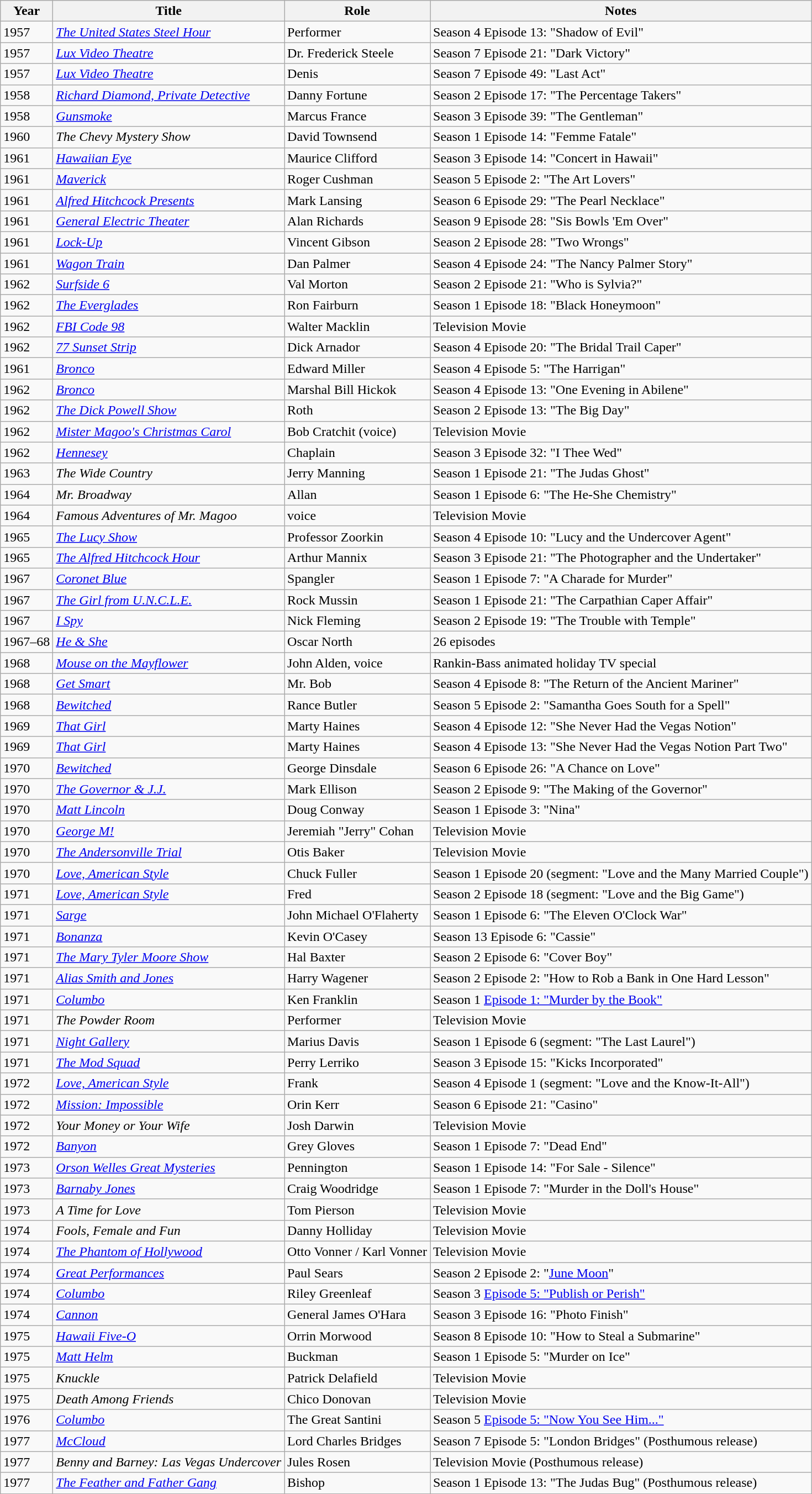<table class="wikitable sortable">
<tr>
<th>Year</th>
<th>Title</th>
<th>Role</th>
<th class="unsortable">Notes</th>
</tr>
<tr>
<td>1957</td>
<td><em><a href='#'>The United States Steel Hour</a></em></td>
<td>Performer</td>
<td>Season 4 Episode 13: "Shadow of Evil"</td>
</tr>
<tr>
<td>1957</td>
<td><em><a href='#'>Lux Video Theatre</a></em></td>
<td>Dr. Frederick Steele</td>
<td>Season 7 Episode 21: "Dark Victory"</td>
</tr>
<tr>
<td>1957</td>
<td><em><a href='#'>Lux Video Theatre</a></em></td>
<td>Denis</td>
<td>Season 7 Episode 49: "Last Act"</td>
</tr>
<tr>
<td>1958</td>
<td><em><a href='#'>Richard Diamond, Private Detective</a></em></td>
<td>Danny Fortune</td>
<td>Season 2 Episode 17: "The Percentage Takers"</td>
</tr>
<tr>
<td>1958</td>
<td><em><a href='#'>Gunsmoke</a></em></td>
<td>Marcus France</td>
<td>Season 3 Episode 39: "The Gentleman"</td>
</tr>
<tr>
<td>1960</td>
<td><em>The Chevy Mystery Show</em></td>
<td>David Townsend</td>
<td>Season 1 Episode 14: "Femme Fatale"</td>
</tr>
<tr>
<td>1961</td>
<td><em><a href='#'>Hawaiian Eye</a></em></td>
<td>Maurice Clifford</td>
<td>Season 3 Episode 14: "Concert in Hawaii"</td>
</tr>
<tr>
<td>1961</td>
<td><em><a href='#'>Maverick</a></em></td>
<td>Roger Cushman</td>
<td>Season 5 Episode 2: "The Art Lovers"</td>
</tr>
<tr>
<td>1961</td>
<td><em><a href='#'>Alfred Hitchcock Presents</a></em></td>
<td>Mark Lansing</td>
<td>Season 6 Episode 29: "The Pearl Necklace"</td>
</tr>
<tr>
<td>1961</td>
<td><em><a href='#'>General Electric Theater</a></em></td>
<td>Alan Richards</td>
<td>Season 9 Episode 28: "Sis Bowls 'Em Over"</td>
</tr>
<tr>
<td>1961</td>
<td><em><a href='#'>Lock-Up</a></em></td>
<td>Vincent Gibson</td>
<td>Season 2 Episode 28: "Two Wrongs"</td>
</tr>
<tr>
<td>1961</td>
<td><em><a href='#'>Wagon Train</a></em></td>
<td>Dan Palmer</td>
<td>Season 4 Episode 24: "The Nancy Palmer Story"</td>
</tr>
<tr>
<td>1962</td>
<td><em><a href='#'>Surfside 6</a></em></td>
<td>Val Morton</td>
<td>Season 2 Episode 21: "Who is Sylvia?"</td>
</tr>
<tr>
<td>1962</td>
<td><em><a href='#'>The Everglades</a></em></td>
<td>Ron Fairburn</td>
<td>Season 1 Episode 18: "Black Honeymoon"</td>
</tr>
<tr>
<td>1962</td>
<td><em><a href='#'>FBI Code 98</a></em></td>
<td>Walter Macklin</td>
<td>Television Movie</td>
</tr>
<tr>
<td>1962</td>
<td><em><a href='#'>77 Sunset Strip</a></em></td>
<td>Dick Arnador</td>
<td>Season 4 Episode 20: "The Bridal Trail Caper"</td>
</tr>
<tr>
<td>1961</td>
<td><em><a href='#'>Bronco</a></em></td>
<td>Edward Miller</td>
<td>Season 4 Episode 5: "The Harrigan"</td>
</tr>
<tr>
<td>1962</td>
<td><em><a href='#'>Bronco</a></em></td>
<td>Marshal Bill Hickok</td>
<td>Season 4 Episode 13: "One Evening in Abilene"</td>
</tr>
<tr>
<td>1962</td>
<td><em><a href='#'>The Dick Powell Show</a></em></td>
<td>Roth</td>
<td>Season 2 Episode 13: "The Big Day"</td>
</tr>
<tr>
<td>1962</td>
<td><em><a href='#'>Mister Magoo's Christmas Carol</a></em></td>
<td>Bob Cratchit (voice)</td>
<td>Television Movie</td>
</tr>
<tr>
<td>1962</td>
<td><em><a href='#'>Hennesey</a></em></td>
<td>Chaplain</td>
<td>Season 3 Episode 32: "I Thee Wed"</td>
</tr>
<tr>
<td>1963</td>
<td><em>The Wide Country</em></td>
<td>Jerry Manning</td>
<td>Season 1 Episode 21: "The Judas Ghost"</td>
</tr>
<tr>
<td>1964</td>
<td><em>Mr. Broadway</em></td>
<td>Allan</td>
<td>Season 1 Episode 6: "The He-She Chemistry"</td>
</tr>
<tr>
<td>1964</td>
<td><em>Famous Adventures of Mr. Magoo</em></td>
<td>voice</td>
<td>Television Movie</td>
</tr>
<tr>
<td>1965</td>
<td><em><a href='#'>The Lucy Show</a></em></td>
<td>Professor Zoorkin</td>
<td>Season 4 Episode 10: "Lucy and the Undercover Agent"</td>
</tr>
<tr>
<td>1965</td>
<td><em><a href='#'>The Alfred Hitchcock Hour</a></em></td>
<td>Arthur Mannix</td>
<td>Season 3 Episode 21: "The Photographer and the Undertaker"</td>
</tr>
<tr>
<td>1967</td>
<td><em><a href='#'>Coronet Blue</a></em></td>
<td>Spangler</td>
<td>Season 1 Episode 7: "A Charade for Murder"</td>
</tr>
<tr>
<td>1967</td>
<td><em><a href='#'>The Girl from U.N.C.L.E.</a></em></td>
<td>Rock Mussin</td>
<td>Season 1 Episode 21: "The Carpathian Caper Affair"</td>
</tr>
<tr>
<td>1967</td>
<td><em><a href='#'>I Spy</a></em></td>
<td>Nick Fleming</td>
<td>Season 2 Episode 19: "The Trouble with Temple"</td>
</tr>
<tr>
<td>1967–68</td>
<td><em><a href='#'>He & She</a></em></td>
<td>Oscar North</td>
<td>26 episodes</td>
</tr>
<tr>
<td>1968</td>
<td><em><a href='#'>Mouse on the Mayflower</a></em></td>
<td>John Alden, voice</td>
<td>Rankin-Bass animated holiday TV special</td>
</tr>
<tr>
<td>1968</td>
<td><em><a href='#'>Get Smart</a></em></td>
<td>Mr. Bob</td>
<td>Season 4 Episode 8: "The Return of the Ancient Mariner"</td>
</tr>
<tr>
<td>1968</td>
<td><em><a href='#'>Bewitched</a></em></td>
<td>Rance Butler</td>
<td>Season 5 Episode 2: "Samantha Goes South for a Spell"</td>
</tr>
<tr>
<td>1969</td>
<td><em><a href='#'>That Girl</a></em></td>
<td>Marty Haines</td>
<td>Season 4 Episode 12: "She Never Had the Vegas Notion"</td>
</tr>
<tr>
<td>1969</td>
<td><em><a href='#'>That Girl</a></em></td>
<td>Marty Haines</td>
<td>Season 4 Episode 13: "She Never Had the Vegas Notion Part Two"</td>
</tr>
<tr>
<td>1970</td>
<td><em><a href='#'>Bewitched</a></em></td>
<td>George Dinsdale</td>
<td>Season 6 Episode 26: "A Chance on Love"</td>
</tr>
<tr>
<td>1970</td>
<td><em><a href='#'>The Governor & J.J.</a></em></td>
<td>Mark Ellison</td>
<td>Season 2 Episode 9: "The Making of the Governor"</td>
</tr>
<tr>
<td>1970</td>
<td><em><a href='#'>Matt Lincoln</a></em></td>
<td>Doug Conway</td>
<td>Season 1 Episode 3: "Nina"</td>
</tr>
<tr>
<td>1970</td>
<td><em><a href='#'>George M!</a></em></td>
<td>Jeremiah "Jerry" Cohan</td>
<td>Television Movie</td>
</tr>
<tr>
<td>1970</td>
<td><em><a href='#'>The Andersonville Trial</a></em></td>
<td>Otis Baker</td>
<td>Television Movie</td>
</tr>
<tr>
<td>1970</td>
<td><em><a href='#'>Love, American Style</a></em></td>
<td>Chuck Fuller</td>
<td>Season 1 Episode 20 (segment: "Love and the Many Married Couple")</td>
</tr>
<tr>
<td>1971</td>
<td><em><a href='#'>Love, American Style</a></em></td>
<td>Fred</td>
<td>Season 2 Episode 18 (segment: "Love and the Big Game")</td>
</tr>
<tr>
<td>1971</td>
<td><em><a href='#'>Sarge</a></em></td>
<td>John Michael O'Flaherty</td>
<td>Season 1 Episode 6: "The Eleven O'Clock War"</td>
</tr>
<tr>
<td>1971</td>
<td><em><a href='#'>Bonanza</a></em></td>
<td>Kevin O'Casey</td>
<td>Season 13 Episode 6: "Cassie"</td>
</tr>
<tr>
<td>1971</td>
<td><em><a href='#'>The Mary Tyler Moore Show</a></em></td>
<td>Hal Baxter</td>
<td>Season 2 Episode 6: "Cover Boy"</td>
</tr>
<tr>
<td>1971</td>
<td><em><a href='#'>Alias Smith and Jones</a></em></td>
<td>Harry Wagener</td>
<td>Season 2 Episode 2: "How to Rob a Bank in One Hard Lesson"</td>
</tr>
<tr>
<td>1971</td>
<td><em><a href='#'>Columbo</a></em></td>
<td>Ken Franklin</td>
<td>Season 1 <a href='#'>Episode 1: "Murder by the Book"</a></td>
</tr>
<tr>
<td>1971</td>
<td><em>The Powder Room</em></td>
<td>Performer</td>
<td>Television Movie</td>
</tr>
<tr>
<td>1971</td>
<td><em><a href='#'>Night Gallery</a></em></td>
<td>Marius Davis</td>
<td>Season 1 Episode 6 (segment: "The Last Laurel")</td>
</tr>
<tr>
<td>1971</td>
<td><em><a href='#'>The Mod Squad</a></em></td>
<td>Perry Lerriko</td>
<td>Season 3 Episode 15: "Kicks Incorporated"</td>
</tr>
<tr>
<td>1972</td>
<td><em><a href='#'>Love, American Style</a></em></td>
<td>Frank</td>
<td>Season 4 Episode 1 (segment: "Love and the Know-It-All")</td>
</tr>
<tr>
<td>1972</td>
<td><em><a href='#'>Mission: Impossible</a></em></td>
<td>Orin Kerr</td>
<td>Season 6 Episode 21: "Casino"</td>
</tr>
<tr>
<td>1972</td>
<td><em>Your Money or Your Wife</em></td>
<td>Josh Darwin</td>
<td>Television Movie</td>
</tr>
<tr>
<td>1972</td>
<td><em><a href='#'>Banyon</a></em></td>
<td>Grey Gloves</td>
<td>Season 1 Episode 7: "Dead End"</td>
</tr>
<tr>
<td>1973</td>
<td><em><a href='#'>Orson Welles Great Mysteries</a></em></td>
<td>Pennington</td>
<td>Season 1 Episode 14: "For Sale - Silence"</td>
</tr>
<tr>
<td>1973</td>
<td><em><a href='#'>Barnaby Jones</a></em></td>
<td>Craig Woodridge</td>
<td>Season 1 Episode 7: "Murder in the Doll's House"</td>
</tr>
<tr>
<td>1973</td>
<td><em>A Time for Love</em></td>
<td>Tom Pierson</td>
<td>Television Movie</td>
</tr>
<tr>
<td>1974</td>
<td><em>Fools, Female and Fun</em></td>
<td>Danny Holliday</td>
<td>Television Movie</td>
</tr>
<tr>
<td>1974</td>
<td><em><a href='#'>The Phantom of Hollywood</a></em></td>
<td>Otto Vonner / Karl Vonner</td>
<td>Television Movie</td>
</tr>
<tr>
<td>1974</td>
<td><em><a href='#'>Great Performances</a></em></td>
<td>Paul Sears</td>
<td>Season 2 Episode 2: "<a href='#'>June Moon</a>"</td>
</tr>
<tr>
<td>1974</td>
<td><em><a href='#'>Columbo</a></em></td>
<td>Riley Greenleaf</td>
<td>Season 3 <a href='#'>Episode 5: "Publish or Perish"</a></td>
</tr>
<tr>
<td>1974</td>
<td><em><a href='#'>Cannon</a></em></td>
<td>General James O'Hara</td>
<td>Season 3 Episode 16: "Photo Finish"</td>
</tr>
<tr>
<td>1975</td>
<td><em><a href='#'>Hawaii Five-O</a></em></td>
<td>Orrin Morwood</td>
<td>Season 8 Episode 10: "How to Steal a Submarine"</td>
</tr>
<tr>
<td>1975</td>
<td><em><a href='#'>Matt Helm</a></em></td>
<td>Buckman</td>
<td>Season 1 Episode 5: "Murder on Ice"</td>
</tr>
<tr>
<td>1975</td>
<td><em>Knuckle</em></td>
<td>Patrick Delafield</td>
<td>Television Movie</td>
</tr>
<tr>
<td>1975</td>
<td><em>Death Among Friends</em></td>
<td>Chico Donovan</td>
<td>Television Movie</td>
</tr>
<tr>
<td>1976</td>
<td><em><a href='#'>Columbo</a></em></td>
<td>The Great Santini</td>
<td>Season 5 <a href='#'>Episode 5: "Now You See Him..."</a></td>
</tr>
<tr>
<td>1977</td>
<td><em><a href='#'>McCloud</a></em></td>
<td>Lord Charles Bridges</td>
<td>Season 7 Episode 5: "London Bridges" (Posthumous release)</td>
</tr>
<tr>
<td>1977</td>
<td><em>Benny and Barney: Las Vegas Undercover</em></td>
<td>Jules Rosen</td>
<td>Television Movie (Posthumous release)</td>
</tr>
<tr>
<td>1977</td>
<td><em><a href='#'>The Feather and Father Gang</a></em></td>
<td>Bishop</td>
<td>Season 1 Episode 13: "The Judas Bug" (Posthumous release)</td>
</tr>
</table>
